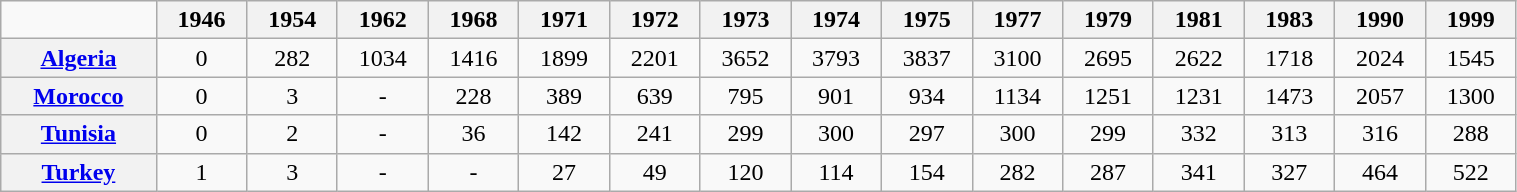<table class="wikitable centre" style="text-align:center;width: 80%;">
<tr>
<td></td>
<th scope=col>1946</th>
<th scope=col>1954</th>
<th scope=col>1962</th>
<th scope=col>1968</th>
<th scope=col>1971</th>
<th scope=col>1972</th>
<th scope=col>1973</th>
<th scope=col>1974</th>
<th scope=col>1975</th>
<th scope=col>1977</th>
<th scope=col>1979</th>
<th scope=col>1981</th>
<th scope=col>1983</th>
<th scope=col>1990</th>
<th scope=col>1999</th>
</tr>
<tr>
<th scope=row><a href='#'>Algeria</a></th>
<td>0</td>
<td>282</td>
<td>1034</td>
<td>1416</td>
<td>1899</td>
<td>2201</td>
<td>3652</td>
<td>3793</td>
<td>3837</td>
<td>3100</td>
<td>2695</td>
<td>2622</td>
<td>1718</td>
<td>2024</td>
<td>1545</td>
</tr>
<tr>
<th scope=row><a href='#'>Morocco</a></th>
<td>0</td>
<td>3</td>
<td>-</td>
<td>228</td>
<td>389</td>
<td>639</td>
<td>795</td>
<td>901</td>
<td>934</td>
<td>1134</td>
<td>1251</td>
<td>1231</td>
<td>1473</td>
<td>2057</td>
<td>1300</td>
</tr>
<tr>
<th scope=row><a href='#'>Tunisia</a></th>
<td>0</td>
<td>2</td>
<td>-</td>
<td>36</td>
<td>142</td>
<td>241</td>
<td>299</td>
<td>300</td>
<td>297</td>
<td>300</td>
<td>299</td>
<td>332</td>
<td>313</td>
<td>316</td>
<td>288</td>
</tr>
<tr>
<th scope=row><a href='#'>Turkey</a></th>
<td>1</td>
<td>3</td>
<td>-</td>
<td>-</td>
<td>27</td>
<td>49</td>
<td>120</td>
<td>114</td>
<td>154</td>
<td>282</td>
<td>287</td>
<td>341</td>
<td>327</td>
<td>464</td>
<td>522</td>
</tr>
</table>
